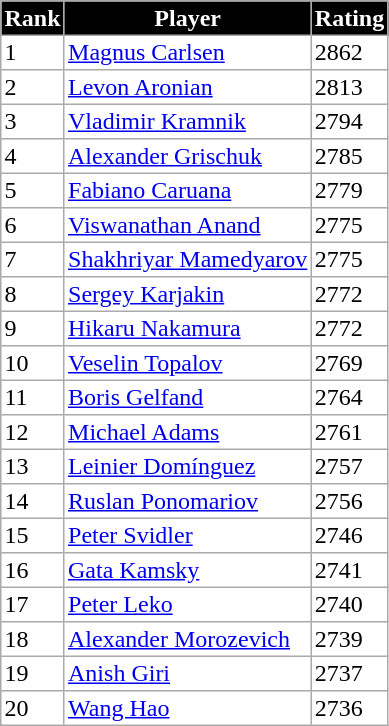<table border="2" cellpadding="2" cellspacing="0" style="margin: 0; background: #f9f9f9; border: 1px #aaa solid; border-collapse: collapse; font-size: 100%; text-align:left">
<tr>
<th style="background:#000000; color:white; text-align:center">Rank</th>
<th style="background:#000000; color:white; text-align:center">Player</th>
<th style="background:#000000; color:white; text-align:center">Rating</th>
</tr>
<tr>
<td style="background:#FFFFFF;" style="text-align:center">1</td>
<td style="background:#FFFFFF;"> <a href='#'>Magnus Carlsen</a></td>
<td style="background:#FFFFFF;" style="text-align:center">2862</td>
</tr>
<tr>
<td style="background:#FFFFFF;" style="text-align:center">2</td>
<td style="background:#FFFFFF;"> <a href='#'>Levon Aronian</a></td>
<td style="background:#FFFFFF;" style="text-align:center">2813</td>
</tr>
<tr>
<td style="background:#FFFFFF;" style="text-align:center">3</td>
<td style="background:#FFFFFF;"> <a href='#'>Vladimir Kramnik</a></td>
<td style="background:#FFFFFF;" style="text-align:center">2794</td>
</tr>
<tr>
<td style="background:#FFFFFF;" style="text-align:center">4</td>
<td style="background:#FFFFFF;"> <a href='#'>Alexander Grischuk</a></td>
<td style="background:#FFFFFF;" style="text-align:center">2785</td>
</tr>
<tr>
<td style="background:#FFFFFF;" style="text-align:center">5</td>
<td style="background:#FFFFFF;"> <a href='#'>Fabiano Caruana</a></td>
<td style="background:#FFFFFF;" style="text-align:center">2779</td>
</tr>
<tr>
<td style="background:#FFFFFF;" style="text-align:center">6</td>
<td style="background:#FFFFFF;"> <a href='#'>Viswanathan Anand</a></td>
<td style="background:#FFFFFF;" style="text-align:center">2775</td>
</tr>
<tr>
<td style="background:#FFFFFF;" style="text-align:center">7</td>
<td style="background:#FFFFFF;"> <a href='#'>Shakhriyar Mamedyarov</a></td>
<td style="background:#FFFFFF;" style="text-align:center">2775</td>
</tr>
<tr>
<td style="background:#FFFFFF;" style="text-align:center">8</td>
<td style="background:#FFFFFF;"> <a href='#'>Sergey Karjakin</a></td>
<td style="background:#FFFFFF;" style="text-align:center">2772</td>
</tr>
<tr>
<td style="background:#FFFFFF;" style="text-align:center">9</td>
<td style="background:#FFFFFF;"> <a href='#'>Hikaru Nakamura</a></td>
<td style="background:#FFFFFF;" style="text-align:center">2772</td>
</tr>
<tr>
<td style="background:#FFFFFF;" style="text-align:center">10</td>
<td style="background:#FFFFFF;"> <a href='#'>Veselin Topalov</a></td>
<td style="background:#FFFFFF;" style="text-align:center">2769</td>
</tr>
<tr>
<td style="background:#FFFFFF;" style="text-align:center">11</td>
<td style="background:#FFFFFF;"> <a href='#'>Boris Gelfand</a></td>
<td style="background:#FFFFFF;" style="text-align:center">2764</td>
</tr>
<tr>
<td style="background:#FFFFFF;" style="text-align:center">12</td>
<td style="background:#FFFFFF;"> <a href='#'>Michael Adams</a></td>
<td style="background:#FFFFFF;" style="text-align:center">2761</td>
</tr>
<tr>
<td style="background:#FFFFFF;" style="text-align:center">13</td>
<td style="background:#FFFFFF;"> <a href='#'>Leinier Domínguez</a></td>
<td style="background:#FFFFFF;" style="text-align:center">2757</td>
</tr>
<tr>
<td style="background:#FFFFFF;" style="text-align:center">14</td>
<td style="background:#FFFFFF;"> <a href='#'>Ruslan Ponomariov</a></td>
<td style="background:#FFFFFF;" style="text-align:center">2756</td>
</tr>
<tr>
<td style="background:#FFFFFF;" style="text-align:center">15</td>
<td style="background:#FFFFFF;"> <a href='#'>Peter Svidler</a></td>
<td style="background:#FFFFFF;" style="text-align:center">2746</td>
</tr>
<tr>
<td style="background:#FFFFFF;" style="text-align:center">16</td>
<td style="background:#FFFFFF;"> <a href='#'>Gata Kamsky</a></td>
<td style="background:#FFFFFF;" style="text-align:center">2741</td>
</tr>
<tr>
<td style="background:#FFFFFF;" style="text-align:center">17</td>
<td style="background:#FFFFFF;"> <a href='#'>Peter Leko</a></td>
<td style="background:#FFFFFF;" style="text-align:center">2740</td>
</tr>
<tr>
<td style="background:#FFFFFF;" style="text-align:center">18</td>
<td style="background:#FFFFFF;"> <a href='#'>Alexander Morozevich</a></td>
<td style="background:#FFFFFF;" style="text-align:center">2739</td>
</tr>
<tr>
<td style="background:#FFFFFF;" style="text-align:center">19</td>
<td style="background:#FFFFFF;"> <a href='#'>Anish Giri</a></td>
<td style="background:#FFFFFF;" style="text-align:center">2737</td>
</tr>
<tr>
<td style="background:#FFFFFF;" style="text-align:center">20</td>
<td style="background:#FFFFFF;"> <a href='#'>Wang Hao</a></td>
<td style="background:#FFFFFF;" style="text-align:center">2736</td>
</tr>
</table>
